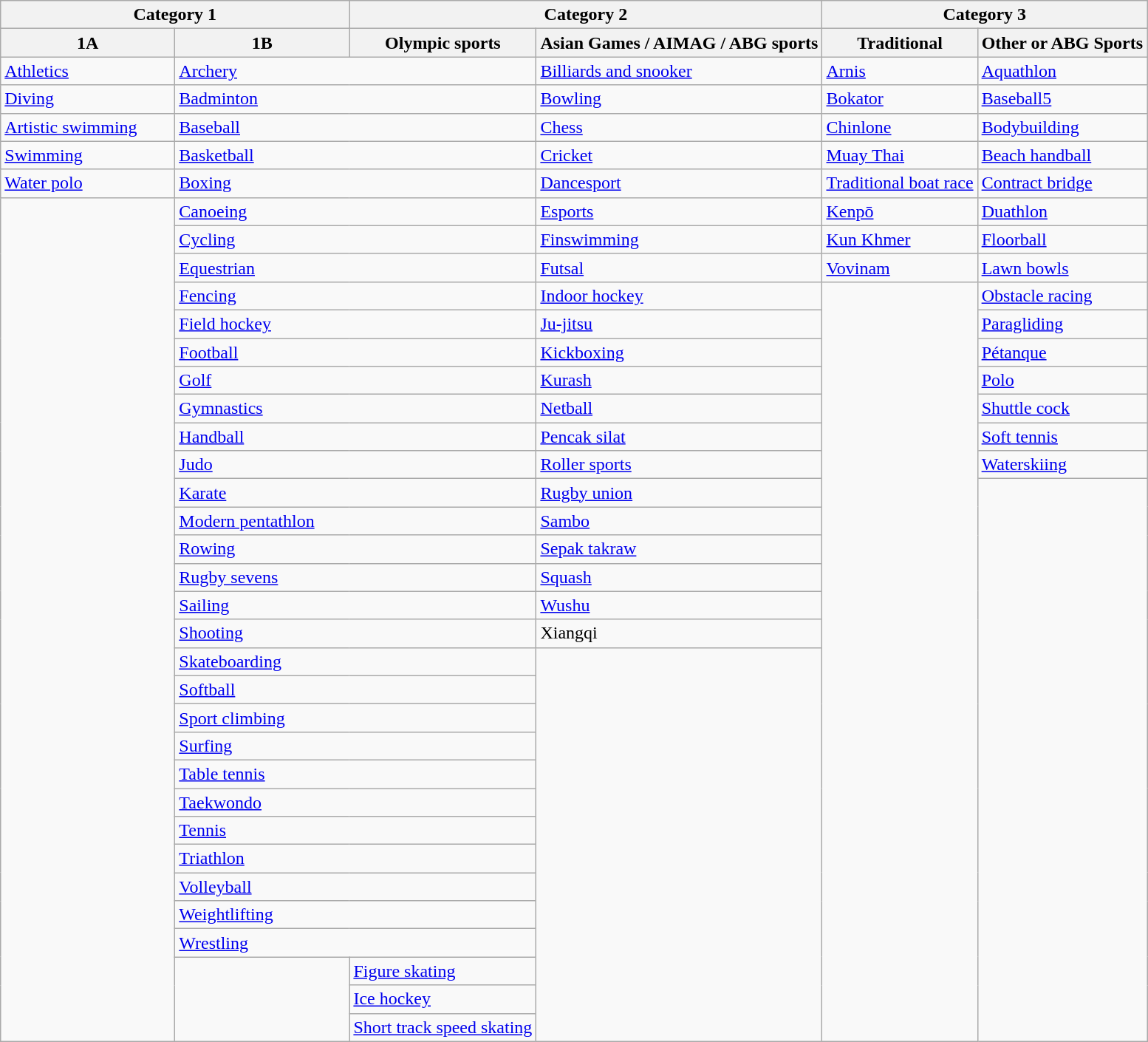<table class="wikitable mw-collapsible">
<tr>
<th colspan="2">Category 1</th>
<th colspan="2">Category 2</th>
<th colspan="2">Category 3</th>
</tr>
<tr>
<th style="width:150px;">1A</th>
<th style="width:150px;">1B</th>
<th>Olympic sports</th>
<th>Asian Games / AIMAG / ABG sports</th>
<th>Traditional</th>
<th>Other or ABG Sports</th>
</tr>
<tr>
<td><a href='#'>Athletics</a></td>
<td colspan="2"><a href='#'>Archery</a> <br></td>
<td><a href='#'>Billiards and snooker</a> <br></td>
<td><a href='#'>Arnis</a> <br></td>
<td><a href='#'>Aquathlon</a> <br></td>
</tr>
<tr>
<td><a href='#'>Diving</a> <br></td>
<td colspan="2"><a href='#'>Badminton</a></td>
<td><a href='#'>Bowling</a> <br></td>
<td><a href='#'>Bokator</a> <br></td>
<td><a href='#'>Baseball5</a><br></td>
</tr>
<tr>
<td><a href='#'>Artistic swimming</a> <br></td>
<td colspan="2"><a href='#'>Baseball</a> <br></td>
<td><a href='#'>Chess</a> <br></td>
<td><a href='#'>Chinlone</a> <br></td>
<td><a href='#'>Bodybuilding</a> <br></td>
</tr>
<tr>
<td><a href='#'>Swimming</a></td>
<td colspan="2"><a href='#'>Basketball</a> <br></td>
<td><a href='#'>Cricket</a> <br></td>
<td><a href='#'>Muay Thai</a> <br></td>
<td><a href='#'>Beach handball</a> <br></td>
</tr>
<tr>
<td><a href='#'>Water polo</a> <br></td>
<td colspan="2"><a href='#'>Boxing</a></td>
<td><a href='#'>Dancesport</a><br></td>
<td><a href='#'>Traditional boat race</a> <br></td>
<td><a href='#'>Contract bridge</a> <br></td>
</tr>
<tr>
<td rowspan="30"></td>
<td colspan="2"><a href='#'>Canoeing</a><br></td>
<td><a href='#'>Esports</a><br></td>
<td><a href='#'>Kenpō</a><br></td>
<td><a href='#'>Duathlon</a> <br></td>
</tr>
<tr>
<td colspan="2"><a href='#'>Cycling</a><br></td>
<td><a href='#'>Finswimming</a><br></td>
<td><a href='#'>Kun Khmer</a><br></td>
<td><a href='#'>Floorball</a><br></td>
</tr>
<tr>
<td colspan="2"><a href='#'>Equestrian</a><br></td>
<td><a href='#'>Futsal</a><br></td>
<td><a href='#'>Vovinam</a><br></td>
<td><a href='#'>Lawn bowls</a> <br></td>
</tr>
<tr>
<td colspan="2"><a href='#'>Fencing</a><br></td>
<td><a href='#'>Indoor hockey</a><br></td>
<td rowspan="27"></td>
<td><a href='#'>Obstacle racing</a><br></td>
</tr>
<tr>
<td colspan="2"><a href='#'>Field hockey</a><br></td>
<td><a href='#'>Ju-jitsu</a><br></td>
<td><a href='#'>Paragliding</a><br></td>
</tr>
<tr>
<td colspan="2"><a href='#'>Football</a></td>
<td><a href='#'>Kickboxing</a><br></td>
<td><a href='#'>Pétanque</a><br></td>
</tr>
<tr>
<td colspan="2"><a href='#'>Golf</a><br></td>
<td><a href='#'>Kurash</a><br></td>
<td><a href='#'>Polo</a><br></td>
</tr>
<tr>
<td colspan="2"><a href='#'>Gymnastics</a><br></td>
<td><a href='#'>Netball</a><br></td>
<td><a href='#'>Shuttle cock</a><br></td>
</tr>
<tr>
<td colspan="2"><a href='#'>Handball</a><br></td>
<td><a href='#'>Pencak silat</a><br></td>
<td><a href='#'>Soft tennis</a><br></td>
</tr>
<tr>
<td colspan="2"><a href='#'>Judo</a><br></td>
<td><a href='#'>Roller sports</a><br></td>
<td><a href='#'>Waterskiing</a><br></td>
</tr>
<tr>
<td colspan="2"><a href='#'>Karate</a><br></td>
<td><a href='#'>Rugby union</a><br></td>
<td rowspan="20"></td>
</tr>
<tr>
<td colspan="2"><a href='#'>Modern pentathlon</a><br></td>
<td><a href='#'>Sambo</a><br></td>
</tr>
<tr>
<td colspan="2"><a href='#'>Rowing</a><br></td>
<td><a href='#'>Sepak takraw</a><br></td>
</tr>
<tr>
<td colspan="2"><a href='#'>Rugby sevens</a><br></td>
<td><a href='#'>Squash</a><br></td>
</tr>
<tr>
<td colspan="2"><a href='#'>Sailing</a><br></td>
<td><a href='#'>Wushu</a><br></td>
</tr>
<tr>
<td colspan="2"><a href='#'>Shooting</a><br></td>
<td>Xiangqi<br></td>
</tr>
<tr>
<td colspan="2"><a href='#'>Skateboarding</a><br></td>
<td rowspan="14"></td>
</tr>
<tr>
<td colspan="2"><a href='#'>Softball</a><br></td>
</tr>
<tr>
<td colspan="2"><a href='#'>Sport climbing</a><br></td>
</tr>
<tr>
<td colspan="2"><a href='#'>Surfing</a><br></td>
</tr>
<tr>
<td colspan="2"><a href='#'>Table tennis</a></td>
</tr>
<tr>
<td colspan="2"><a href='#'>Taekwondo</a><br></td>
</tr>
<tr>
<td colspan="2"><a href='#'>Tennis</a><br></td>
</tr>
<tr>
<td colspan="2"><a href='#'>Triathlon</a><br></td>
</tr>
<tr>
<td colspan="2"><a href='#'>Volleyball</a><br></td>
</tr>
<tr>
<td colspan="2"><a href='#'>Weightlifting</a><br></td>
</tr>
<tr>
<td colspan="2"><a href='#'>Wrestling</a><br></td>
</tr>
<tr>
<td rowspan="3"></td>
<td><a href='#'>Figure skating</a><br></td>
</tr>
<tr>
<td><a href='#'>Ice hockey</a><br></td>
</tr>
<tr>
<td><a href='#'>Short track speed skating</a><br></td>
</tr>
</table>
